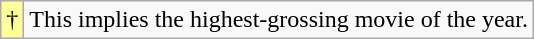<table class="wikitable">
<tr>
<td style="background-color:#FFFF99">†</td>
<td>This implies the highest-grossing movie of the year.</td>
</tr>
</table>
